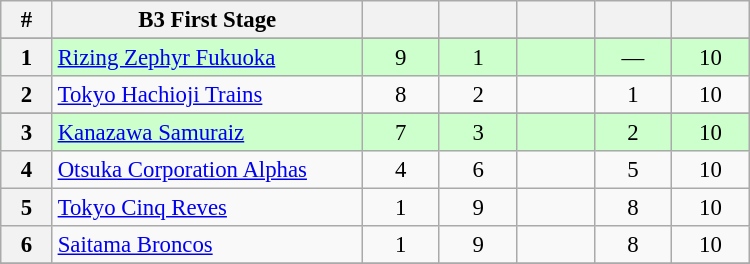<table class="wikitable" width="500" style="font-size:95%; text-align:center">
<tr>
<th width="5%">#</th>
<th width="30%">B3 First Stage</th>
<th width="7.5%"></th>
<th width="7.5%"></th>
<th width="7.5%"></th>
<th width="7.5%"></th>
<th width="7.5%"></th>
</tr>
<tr>
</tr>
<tr bgcolor=#ccffcc>
<th>1</th>
<td style="text-align:left;"><a href='#'>Rizing Zephyr Fukuoka</a></td>
<td>9</td>
<td>1</td>
<td></td>
<td>—</td>
<td>10</td>
</tr>
<tr>
<th>2</th>
<td style="text-align:left;"><a href='#'>Tokyo Hachioji Trains</a></td>
<td>8</td>
<td>2</td>
<td></td>
<td>1</td>
<td>10</td>
</tr>
<tr>
</tr>
<tr bgcolor=#ccffcc>
<th>3</th>
<td style="text-align:left;"><a href='#'>Kanazawa Samuraiz</a></td>
<td>7</td>
<td>3</td>
<td></td>
<td>2</td>
<td>10</td>
</tr>
<tr>
<th>4</th>
<td style="text-align:left;"><a href='#'>Otsuka Corporation Alphas</a></td>
<td>4</td>
<td>6</td>
<td></td>
<td>5</td>
<td>10</td>
</tr>
<tr>
<th>5</th>
<td style="text-align:left;"><a href='#'>Tokyo Cinq Reves</a></td>
<td>1</td>
<td>9</td>
<td></td>
<td>8</td>
<td>10</td>
</tr>
<tr>
<th>6</th>
<td style="text-align:left;"><a href='#'>Saitama Broncos</a></td>
<td>1</td>
<td>9</td>
<td></td>
<td>8</td>
<td>10</td>
</tr>
<tr>
</tr>
</table>
